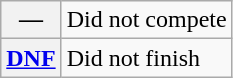<table class="wikitable">
<tr>
<th scope="row">—</th>
<td>Did not compete</td>
</tr>
<tr>
<th scope="row"><a href='#'>DNF</a></th>
<td>Did not finish</td>
</tr>
</table>
